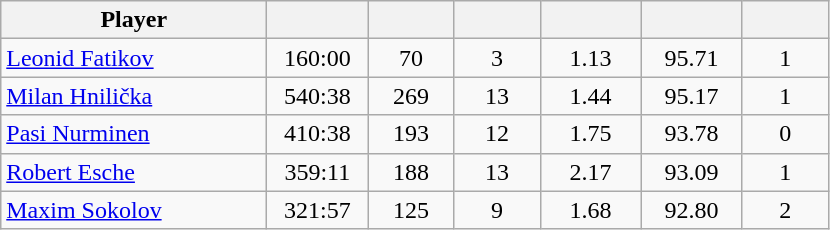<table class="wikitable sortable" style="text-align:center;">
<tr>
<th style="width:170px;">Player</th>
<th style="width:60px;"></th>
<th style="width:50px;"></th>
<th style="width:50px;"></th>
<th style="width:60px;"></th>
<th style="width:60px;"></th>
<th style="width:50px;"></th>
</tr>
<tr>
<td style="text-align:left;"> <a href='#'>Leonid Fatikov</a></td>
<td>160:00</td>
<td>70</td>
<td>3</td>
<td>1.13</td>
<td>95.71</td>
<td>1</td>
</tr>
<tr>
<td style="text-align:left;"> <a href='#'>Milan Hnilička</a></td>
<td>540:38</td>
<td>269</td>
<td>13</td>
<td>1.44</td>
<td>95.17</td>
<td>1</td>
</tr>
<tr>
<td style="text-align:left;"> <a href='#'>Pasi Nurminen</a></td>
<td>410:38</td>
<td>193</td>
<td>12</td>
<td>1.75</td>
<td>93.78</td>
<td>0</td>
</tr>
<tr>
<td style="text-align:left;"> <a href='#'>Robert Esche</a></td>
<td>359:11</td>
<td>188</td>
<td>13</td>
<td>2.17</td>
<td>93.09</td>
<td>1</td>
</tr>
<tr>
<td style="text-align:left;"> <a href='#'>Maxim Sokolov</a></td>
<td>321:57</td>
<td>125</td>
<td>9</td>
<td>1.68</td>
<td>92.80</td>
<td>2</td>
</tr>
</table>
